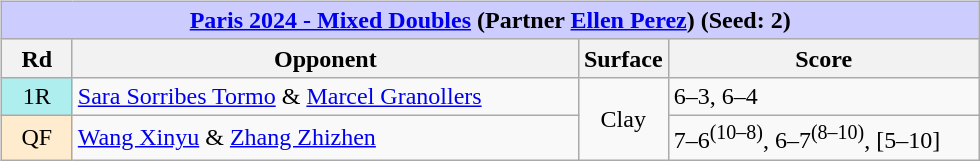<table style="width:95%">
<tr>
<td><br><table class="wikitable collapsible">
<tr>
<th colspan="4" style="background:#ccf;"><a href='#'>Paris 2024 - Mixed Doubles</a> (Partner <a href='#'>Ellen Perez</a>) (Seed: 2)</th>
</tr>
<tr>
<th width="40">Rd</th>
<th width="330">Opponent</th>
<th width="40">Surface</th>
<th width="200">Score</th>
</tr>
<tr>
<td style="text-align:center; background:#afeeee;">1R</td>
<td> <a href='#'>Sara Sorribes Tormo</a> & <a href='#'>Marcel Granollers</a></td>
<td rowspan="2" style="text-align:center">Clay</td>
<td>6–3, 6–4</td>
</tr>
<tr>
<td style="background:#ffebcd;text-align:center">QF</td>
<td> <a href='#'>Wang Xinyu</a> & <a href='#'>Zhang Zhizhen</a></td>
<td>7–6<sup>(10–8)</sup>, 6–7<sup>(8–10)</sup>, [5–10]</td>
</tr>
</table>
</td>
</tr>
</table>
